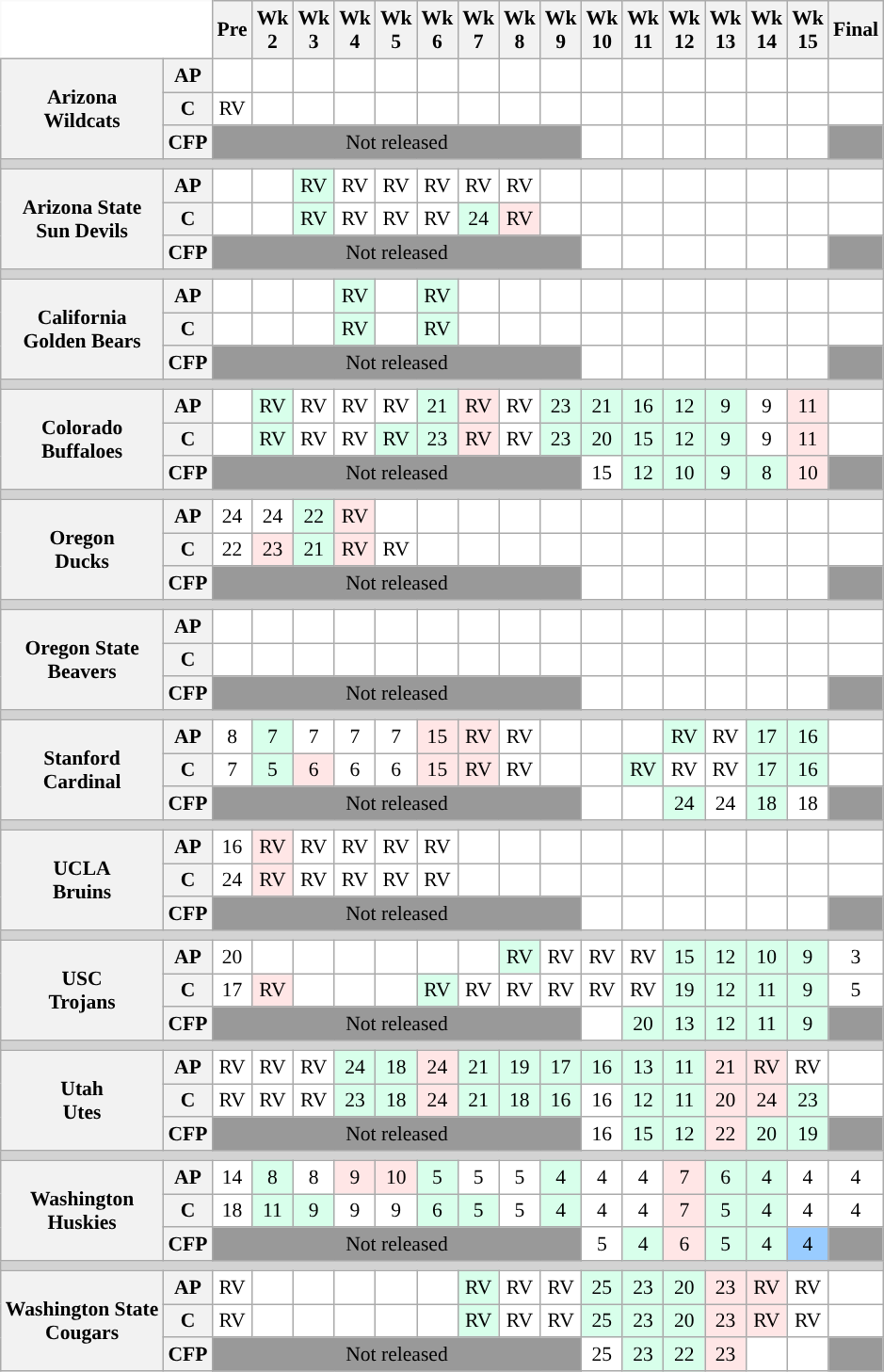<table class="wikitable" style="white-space:nowrap;font-size:90%;">
<tr>
<th colspan=2 style="background:white; border-top-style:hidden; border-left-style:hidden;"> </th>
<th>Pre</th>
<th>Wk<br>2</th>
<th>Wk<br>3</th>
<th>Wk<br>4</th>
<th>Wk<br>5</th>
<th>Wk<br>6</th>
<th>Wk<br>7</th>
<th>Wk<br>8</th>
<th>Wk<br>9</th>
<th>Wk<br>10</th>
<th>Wk<br>11</th>
<th>Wk<br>12</th>
<th>Wk<br>13</th>
<th>Wk<br>14</th>
<th>Wk<br>15</th>
<th>Final</th>
</tr>
<tr style="text-align:center;">
<th rowspan=3><strong>Arizona</strong><br><strong>Wildcats</strong></th>
<th>AP</th>
<td style="background:#FFF;"></td>
<td style="background:#FFF;"></td>
<td style="background:#FFF;"></td>
<td style="background:#FFF;"></td>
<td style="background:#FFF;"></td>
<td style="background:#FFF;"></td>
<td style="background:#FFF;"></td>
<td style="background:#FFF;"></td>
<td style="background:#FFF;"></td>
<td style="background:#FFF;"></td>
<td style="background:#FFF;"></td>
<td style="background:#FFF;"></td>
<td style="background:#FFF;"></td>
<td style="background:#FFF;"></td>
<td style="background:#FFF;"></td>
<td style="background:#FFF;"></td>
</tr>
<tr style="text-align:center;">
<th>C</th>
<td style="background:#FFF;">RV</td>
<td style="background:#FFF;"></td>
<td style="background:#FFF;"></td>
<td style="background:#FFF;"></td>
<td style="background:#FFF;"></td>
<td style="background:#FFF;"></td>
<td style="background:#FFF;"></td>
<td style="background:#FFF;"></td>
<td style="background:#FFF;"></td>
<td style="background:#FFF;"></td>
<td style="background:#FFF;"></td>
<td style="background:#FFF;"></td>
<td style="background:#FFF;"></td>
<td style="background:#FFF;"></td>
<td style="background:#FFF;"></td>
<td style="background:#FFF;"></td>
</tr>
<tr style="text-align:center;">
<th>CFP</th>
<td colspan="9" style="background:#999;">Not released</td>
<td style="background:#FFF;"></td>
<td style="background:#FFF;"></td>
<td style="background:#FFF;"></td>
<td style="background:#FFF;"></td>
<td style="background:#FFF;"></td>
<td style="background:#FFF;"></td>
<td style="background:#999;"></td>
</tr>
<tr>
<th colspan="19" style="background:lightgrey;"></th>
</tr>
<tr style="text-align:center;">
<th rowspan=3><strong>Arizona State</strong><br><strong>Sun Devils</strong></th>
<th>AP</th>
<td style="background:#FFF;"></td>
<td style="background:#FFF;"></td>
<td style="background:#D8FFEB;">RV</td>
<td style="background:#FFF;">RV</td>
<td style="background:#FFF;">RV</td>
<td style="background:#FFF;">RV</td>
<td style="background:#FFF;">RV</td>
<td style="background:#FFF;">RV</td>
<td style="background:#FFF;"></td>
<td style="background:#FFF;"></td>
<td style="background:#FFF;"></td>
<td style="background:#FFF;"></td>
<td style="background:#FFF;"></td>
<td style="background:#FFF;"></td>
<td style="background:#FFF;"></td>
<td style="background:#FFF;"></td>
</tr>
<tr style="text-align:center;">
<th>C</th>
<td style="background:#FFF;"></td>
<td style="background:#FFF;"></td>
<td style="background:#D8FFEB;">RV</td>
<td style="background:#FFF;">RV</td>
<td style="background:#FFF;">RV</td>
<td style="background:#FFF;">RV</td>
<td style="background:#D8FFEB;">24</td>
<td style="background:#FFE6E6;">RV</td>
<td style="background:#FFF;"></td>
<td style="background:#FFF;"></td>
<td style="background:#FFF;"></td>
<td style="background:#FFF;"></td>
<td style="background:#FFF;"></td>
<td style="background:#FFF;"></td>
<td style="background:#FFF;"></td>
<td style="background:#FFF;"></td>
</tr>
<tr style="text-align:center;">
<th>CFP</th>
<td colspan="9" style="background:#999;">Not released</td>
<td style="background:#FFF;"></td>
<td style="background:#FFF;"></td>
<td style="background:#FFF;"></td>
<td style="background:#FFF;"></td>
<td style="background:#FFF;"></td>
<td style="background:#FFF;"></td>
<td style="background:#999;"></td>
</tr>
<tr>
<th colspan="19" style="background:lightgrey;"></th>
</tr>
<tr style="text-align:center;">
<th rowspan=3><strong>California</strong><br><strong>Golden Bears</strong></th>
<th>AP</th>
<td style="background:#FFF;"></td>
<td style="background:#FFF;"></td>
<td style="background:#FFF;"></td>
<td style="background:#D8FFEB;">RV</td>
<td style="background:#FFF;"></td>
<td style="background:#D8FFEB;">RV</td>
<td style="background:#FFF;"></td>
<td style="background:#FFF;"></td>
<td style="background:#FFF;"></td>
<td style="background:#FFF;"></td>
<td style="background:#FFF;"></td>
<td style="background:#FFF;"></td>
<td style="background:#FFF;"></td>
<td style="background:#FFF;"></td>
<td style="background:#FFF;"></td>
<td style="background:#FFF;"></td>
</tr>
<tr style="text-align:center;">
<th>C</th>
<td style="background:#FFF;"></td>
<td style="background:#FFF;"></td>
<td style="background:#FFF;"></td>
<td style="background:#D8FFEB;">RV</td>
<td style="background:#FFF;"></td>
<td style="background:#D8FFEB;">RV</td>
<td style="background:#FFF;"></td>
<td style="background:#FFF;"></td>
<td style="background:#FFF;"></td>
<td style="background:#FFF;"></td>
<td style="background:#FFF;"></td>
<td style="background:#FFF;"></td>
<td style="background:#FFF;"></td>
<td style="background:#FFF;"></td>
<td style="background:#FFF;"></td>
<td style="background:#FFF;"></td>
</tr>
<tr style="text-align:center;">
<th>CFP</th>
<td colspan="9" style="background:#999;">Not released</td>
<td style="background:#FFF;"></td>
<td style="background:#FFF;"></td>
<td style="background:#FFF;"></td>
<td style="background:#FFF;"></td>
<td style="background:#FFF;"></td>
<td style="background:#FFF;"></td>
<td style="background:#999;"></td>
</tr>
<tr>
<th colspan="19" style="background:lightgrey;"></th>
</tr>
<tr style="text-align:center;">
<th rowspan=3><strong>Colorado</strong><br><strong>Buffaloes</strong></th>
<th>AP</th>
<td style="background:#FFF;"></td>
<td style="background:#D8FFEB;">RV</td>
<td style="background:#FFF;">RV</td>
<td style="background:#FFF;">RV</td>
<td style="background:#FFF;">RV</td>
<td style="background:#D8FFEB;">21</td>
<td style="background:#FFE6E6;">RV</td>
<td style="background:#FFF;">RV</td>
<td style="background:#D8FFEB;">23</td>
<td style="background:#D8FFEB;">21</td>
<td style="background:#D8FFEB;">16</td>
<td style="background:#D8FFEB;">12</td>
<td style="background:#D8FFEB;">9</td>
<td style="background:#FFF;">9</td>
<td style="background:#FFE6E6;">11</td>
<td style="background:#FFF;"></td>
</tr>
<tr style="text-align:center;">
<th>C</th>
<td style="background:#FFF;"></td>
<td style="background:#D8FFEB;">RV</td>
<td style="background:#FFF;">RV</td>
<td style="background:#FFF;">RV</td>
<td style="background:#D8FFEB;">RV</td>
<td style="background:#D8FFEB;">23</td>
<td style="background:#FFE6E6;">RV</td>
<td style="background:#FFF;">RV</td>
<td style="background:#D8FFEB;">23</td>
<td style="background:#D8FFEB;">20</td>
<td style="background:#D8FFEB;">15</td>
<td style="background:#D8FFEB;">12</td>
<td style="background:#D8FFEB;">9</td>
<td style="background:#FFF;">9</td>
<td style="background:#FFE6E6;">11</td>
<td style="background:#FFF;"></td>
</tr>
<tr style="text-align:center;">
<th>CFP</th>
<td colspan="9" style="background:#999;">Not released</td>
<td style="background:#FFF;">15</td>
<td style="background:#D8FFEB;">12</td>
<td style="background:#D8FFEB;">10</td>
<td style="background:#D8FFEB;">9</td>
<td style="background:#D8FFEB;">8</td>
<td style="background:#FFE6E6;">10</td>
<td style="background:#999;"></td>
</tr>
<tr>
<th colspan="19" style="background:lightgrey;"></th>
</tr>
<tr style="text-align:center;">
<th rowspan=3><strong>Oregon</strong><br><strong>Ducks</strong></th>
<th>AP</th>
<td style="background:#FFF;">24</td>
<td style="background:#FFF;">24</td>
<td style="background:#D8FFEB;">22</td>
<td style="background:#FFE6E6;">RV</td>
<td style="background:#FFF;"></td>
<td style="background:#FFF;"></td>
<td style="background:#FFF;"></td>
<td style="background:#FFF;"></td>
<td style="background:#FFF;"></td>
<td style="background:#FFF;"></td>
<td style="background:#FFF;"></td>
<td style="background:#FFF;"></td>
<td style="background:#FFF;"></td>
<td style="background:#FFF;"></td>
<td style="background:#FFF;"></td>
<td style="background:#FFF;"></td>
</tr>
<tr style="text-align:center;">
<th>C</th>
<td style="background:#FFF;">22</td>
<td style="background:#FFE6E6;">23</td>
<td style="background:#D8FFEB;">21</td>
<td style="background:#FFE6E6;">RV</td>
<td style="background:#FFF;">RV</td>
<td style="background:#FFF;"></td>
<td style="background:#FFF;"></td>
<td style="background:#FFF;"></td>
<td style="background:#FFF;"></td>
<td style="background:#FFF;"></td>
<td style="background:#FFF;"></td>
<td style="background:#FFF;"></td>
<td style="background:#FFF;"></td>
<td style="background:#FFF;"></td>
<td style="background:#FFF;"></td>
<td style="background:#FFF;"></td>
</tr>
<tr style="text-align:center;">
<th>CFP</th>
<td colspan="9" style="background:#999;">Not released</td>
<td style="background:#FFF;"></td>
<td style="background:#FFF;"></td>
<td style="background:#FFF;"></td>
<td style="background:#FFF;"></td>
<td style="background:#FFF;"></td>
<td style="background:#FFF;"></td>
<td style="background:#999;"></td>
</tr>
<tr>
<th colspan="19" style="background:lightgrey;"></th>
</tr>
<tr style="text-align:center;">
<th rowspan=3><strong>Oregon State</strong><br><strong>Beavers</strong></th>
<th>AP</th>
<td style="background:#FFF;"></td>
<td style="background:#FFF;"></td>
<td style="background:#FFF;"></td>
<td style="background:#FFF;"></td>
<td style="background:#FFF;"></td>
<td style="background:#FFF;"></td>
<td style="background:#FFF;"></td>
<td style="background:#FFF;"></td>
<td style="background:#FFF;"></td>
<td style="background:#FFF;"></td>
<td style="background:#FFF;"></td>
<td style="background:#FFF;"></td>
<td style="background:#FFF;"></td>
<td style="background:#FFF;"></td>
<td style="background:#FFF;"></td>
<td style="background:#FFF;"></td>
</tr>
<tr style="text-align:center;">
<th>C</th>
<td style="background:#FFF;"></td>
<td style="background:#FFF;"></td>
<td style="background:#FFF;"></td>
<td style="background:#FFF;"></td>
<td style="background:#FFF;"></td>
<td style="background:#FFF;"></td>
<td style="background:#FFF;"></td>
<td style="background:#FFF;"></td>
<td style="background:#FFF;"></td>
<td style="background:#FFF;"></td>
<td style="background:#FFF;"></td>
<td style="background:#FFF;"></td>
<td style="background:#FFF;"></td>
<td style="background:#FFF;"></td>
<td style="background:#FFF;"></td>
<td style="background:#FFF;"></td>
</tr>
<tr style="text-align:center;">
<th>CFP</th>
<td colspan="9" style="background:#999;">Not released</td>
<td style="background:#FFF;"></td>
<td style="background:#FFF;"></td>
<td style="background:#FFF;"></td>
<td style="background:#FFF;"></td>
<td style="background:#FFF;"></td>
<td style="background:#FFF;"></td>
<td style="background:#999;"></td>
</tr>
<tr>
<th colspan="19" style="background:lightgrey;"></th>
</tr>
<tr style="text-align:center;">
<th rowspan=3><strong>Stanford</strong><br><strong>Cardinal</strong></th>
<th>AP</th>
<td style="background:#FFF;">8</td>
<td style="background:#D8FFEB;">7</td>
<td style="background:#FFF;">7</td>
<td style="background:#FFF;">7</td>
<td style="background:#FFF;">7</td>
<td style="background:#FFE6E6;">15</td>
<td style="background:#FFE6E6;">RV</td>
<td style="background:#FFF;">RV</td>
<td style="background:#FFF;"></td>
<td style="background:#FFF;"></td>
<td style="background:#FFF;"></td>
<td style="background:#D8FFEB;">RV</td>
<td style="background:#FFF;">RV</td>
<td style="background:#D8FFEB;">17</td>
<td style="background:#D8FFEB;">16</td>
<td style="background:#FFF;"></td>
</tr>
<tr style="text-align:center;">
<th>C</th>
<td style="background:#FFF;">7</td>
<td style="background:#D8FFEB;">5</td>
<td style="background:#FFE6E6;">6</td>
<td style="background:#FFF;">6</td>
<td style="background:#FFF;">6</td>
<td style="background:#FFE6E6;">15</td>
<td style="background:#FFE6E6;">RV</td>
<td style="background:#FFF;">RV</td>
<td style="background:#FFF;"></td>
<td style="background:#FFF;"></td>
<td style="background:#D8FFEB;">RV</td>
<td style="background:#FFF;">RV</td>
<td style="background:#FFF;">RV</td>
<td style="background:#D8FFEB;">17</td>
<td style="background:#D8FFEB;">16</td>
<td style="background:#FFF;"></td>
</tr>
<tr style="text-align:center;">
<th>CFP</th>
<td colspan="9" style="background:#999;">Not released</td>
<td style="background:#FFF;"></td>
<td style="background:#FFF;"></td>
<td style="background:#D8FFEB;">24</td>
<td style="background:#FFF;">24</td>
<td style="background:#D8FFEB;">18</td>
<td style="background:#FFF;">18</td>
<td style="background:#999;"></td>
</tr>
<tr>
<th colspan="19" style="background:lightgrey;"></th>
</tr>
<tr style="text-align:center;">
<th rowspan=3><strong>UCLA</strong><br><strong>Bruins</strong></th>
<th>AP</th>
<td style="background:#FFF;">16</td>
<td style="background:#FFE6E6;">RV</td>
<td style="background:#FFF;">RV</td>
<td style="background:#FFF;">RV</td>
<td style="background:#FFF;">RV</td>
<td style="background:#FFF;">RV</td>
<td style="background:#FFF;"></td>
<td style="background:#FFF;"></td>
<td style="background:#FFF;"></td>
<td style="background:#FFF;"></td>
<td style="background:#FFF;"></td>
<td style="background:#FFF;"></td>
<td style="background:#FFF;"></td>
<td style="background:#FFF;"></td>
<td style="background:#FFF;"></td>
<td style="background:#FFF;"></td>
</tr>
<tr style="text-align:center;">
<th>C</th>
<td style="background:#FFF;">24</td>
<td style="background:#FFE6E6;">RV</td>
<td style="background:#FFF;">RV</td>
<td style="background:#FFF;">RV</td>
<td style="background:#FFF;">RV</td>
<td style="background:#FFF;">RV</td>
<td style="background:#FFF;"></td>
<td style="background:#FFF;"></td>
<td style="background:#FFF;"></td>
<td style="background:#FFF;"></td>
<td style="background:#FFF;"></td>
<td style="background:#FFF;"></td>
<td style="background:#FFF;"></td>
<td style="background:#FFF;"></td>
<td style="background:#FFF;"></td>
<td style="background:#FFF;"></td>
</tr>
<tr style="text-align:center;">
<th>CFP</th>
<td colspan="9" style="background:#999;">Not released</td>
<td style="background:#FFF;"></td>
<td style="background:#FFF;"></td>
<td style="background:#FFF;"></td>
<td style="background:#FFF;"></td>
<td style="background:#FFF;"></td>
<td style="background:#FFF;"></td>
<td style="background:#999;"></td>
</tr>
<tr>
<th colspan="19" style="background:lightgrey;"></th>
</tr>
<tr style="text-align:center;">
<th rowspan=3><strong>USC</strong><br><strong>Trojans</strong></th>
<th>AP</th>
<td style="background:#FFF;">20</td>
<td style="background:#FFF;"></td>
<td style="background:#FFF;"></td>
<td style="background:#FFF;"></td>
<td style="background:#FFF;"></td>
<td style="background:#FFF;"></td>
<td style="background:#FFF;"></td>
<td style="background:#D8FFEB;">RV</td>
<td style="background:#FFF;">RV</td>
<td style="background:#FFF;">RV</td>
<td style="background:#FFF;">RV</td>
<td style="background:#D8FFEB;">15</td>
<td style="background:#D8FFEB;">12</td>
<td style="background:#D8FFEB;">10</td>
<td style="background:#D8FFEB;">9</td>
<td style="background:#FFF;">3</td>
</tr>
<tr style="text-align:center;">
<th>C</th>
<td style="background:#FFF;">17</td>
<td style="background:#FFE6E6;">RV</td>
<td style="background:#FFF;"></td>
<td style="background:#FFF;"></td>
<td style="background:#FFF;"></td>
<td style="background:#D8FFEB;">RV</td>
<td style="background:#FFF;">RV</td>
<td style="background:#FFF;">RV</td>
<td style="background:#FFF;">RV</td>
<td style="background:#FFF;">RV</td>
<td style="background:#FFF;">RV</td>
<td style="background:#D8FFEB;">19</td>
<td style="background:#D8FFEB;">12</td>
<td style="background:#D8FFEB;">11</td>
<td style="background:#D8FFEB;">9</td>
<td style="background:#FFF;">5</td>
</tr>
<tr style="text-align:center;">
<th>CFP</th>
<td colspan="9" style="background:#999;">Not released</td>
<td style="background:#FFF;"></td>
<td style="background:#D8FFEB;">20</td>
<td style="background:#D8FFEB;">13</td>
<td style="background:#D8FFEB;">12</td>
<td style="background:#D8FFEB;">11</td>
<td style="background:#D8FFEB;">9</td>
<td style="background:#999;"></td>
</tr>
<tr>
<th colspan="19" style="background:lightgrey;"></th>
</tr>
<tr style="text-align:center;">
<th rowspan=3><strong>Utah</strong><br><strong>Utes</strong></th>
<th>AP</th>
<td style="background:#FFF;">RV</td>
<td style="background:#FFF;">RV</td>
<td style="background:#FFF;">RV</td>
<td style="background:#D8FFEB;">24</td>
<td style="background:#D8FFEB;">18</td>
<td style="background:#FFE6E6;">24</td>
<td style="background:#D8FFEB;">21</td>
<td style="background:#D8FFEB;">19</td>
<td style="background:#D8FFEB;">17</td>
<td style="background:#D8FFEB;">16</td>
<td style="background:#D8FFEB;">13</td>
<td style="background:#D8FFEB;">11</td>
<td style="background:#FFE6E6;">21</td>
<td style="background:#FFE6E6;">RV</td>
<td style="background:#FFF;">RV</td>
<td style="background:#FFF;"></td>
</tr>
<tr style="text-align:center;">
<th>C</th>
<td style="background:#FFF;">RV</td>
<td style="background:#FFF;">RV</td>
<td style="background:#FFF;">RV</td>
<td style="background:#D8FFEB;">23</td>
<td style="background:#D8FFEB;">18</td>
<td style="background:#FFE6E6;">24</td>
<td style="background:#D8FFEB;">21</td>
<td style="background:#D8FFEB;">18</td>
<td style="background:#D8FFEB;">16</td>
<td style="background:#FFF;">16</td>
<td style="background:#D8FFEB;">12</td>
<td style="background:#D8FFEB;">11</td>
<td style="background:#FFE6E6;">20</td>
<td style="background:#FFE6E6;">24</td>
<td style="background:#D8FFEB;">23</td>
<td style="background:#FFF;"></td>
</tr>
<tr style="text-align:center;">
<th>CFP</th>
<td colspan="9" style="background:#999;">Not released</td>
<td style="background:#FFF;">16</td>
<td style="background:#D8FFEB;">15</td>
<td style="background:#D8FFEB;">12</td>
<td style="background:#FFE6E6;">22</td>
<td style="background:#D8FFEB;">20</td>
<td style="background:#D8FFEB;">19</td>
<td style="background:#999;"></td>
</tr>
<tr>
<th colspan="19" style="background:lightgrey;"></th>
</tr>
<tr style="text-align:center;">
<th rowspan=3><strong>Washington</strong><br><strong>Huskies</strong></th>
<th>AP</th>
<td style="background:#FFF;">14</td>
<td style="background:#D8FFEB;">8</td>
<td style="background:#FFF;">8</td>
<td style="background:#FFE6E6;">9</td>
<td style="background:#FFE6E6;">10</td>
<td style="background:#D8FFEB;">5</td>
<td style="background:#FFF;">5</td>
<td style="background:#FFF;">5</td>
<td style="background:#D8FFEB;">4</td>
<td style="background:#FFF;">4</td>
<td style="background:#FFF;">4</td>
<td style="background:#FFE6E6;">7</td>
<td style="background:#D8FFEB;">6</td>
<td style="background:#D8FFEB;">4</td>
<td style="background:#FFF;">4</td>
<td style="background:#FFF;">4</td>
</tr>
<tr style="text-align:center;">
<th>C</th>
<td style="background:#FFF;">18</td>
<td style="background:#D8FFEB;">11</td>
<td style="background:#D8FFEB;">9</td>
<td style="background:#FFF;">9</td>
<td style="background:#FFF;">9</td>
<td style="background:#D8FFEB;">6</td>
<td style="background:#D8FFEB;">5</td>
<td style="background:#FFF;">5</td>
<td style="background:#D8FFEB;">4</td>
<td style="background:#FFF;">4</td>
<td style="background:#FFF;">4</td>
<td style="background:#FFE6E6;">7</td>
<td style="background:#D8FFEB;">5</td>
<td style="background:#D8FFEB;">4</td>
<td style="background:#FFF;">4</td>
<td style="background:#FFF;">4</td>
</tr>
<tr style="text-align:center;">
<th>CFP</th>
<td colspan="9" style="background:#999;">Not released</td>
<td style="background:#FFF;">5</td>
<td style="background:#D8FFEB;">4</td>
<td style="background:#FFE6E6;">6</td>
<td style="background:#D8FFEB;">5</td>
<td style="background:#D8FFEB;">4</td>
<td style="background:#9cf;">4</td>
<td style="background:#999;"></td>
</tr>
<tr>
<th colspan="19" style="background:lightgrey;"></th>
</tr>
<tr style="text-align:center;">
<th rowspan=3><strong>Washington State</strong><br><strong>Cougars</strong></th>
<th>AP</th>
<td style="background:#FFF;">RV</td>
<td style="background:#FFF;"></td>
<td style="background:#FFF;"></td>
<td style="background:#FFF;"></td>
<td style="background:#FFF;"></td>
<td style="background:#FFF;"></td>
<td style="background:#D8FFEB;">RV</td>
<td style="background:#FFF;">RV</td>
<td style="background:#FFF;">RV</td>
<td style="background:#D8FFEB;">25</td>
<td style="background:#D8FFEB;">23</td>
<td style="background:#D8FFEB;">20</td>
<td style="background:#FFE6E6;">23</td>
<td style="background:#FFE6E6;">RV</td>
<td style="background:#FFF;">RV</td>
<td style="background:#FFF;"></td>
</tr>
<tr style="text-align:center;">
<th>C</th>
<td style="background:#FFF;">RV</td>
<td style="background:#FFF;"></td>
<td style="background:#FFF;"></td>
<td style="background:#FFF;"></td>
<td style="background:#FFF;"></td>
<td style="background:#FFF;"></td>
<td style="background:#D8FFEB;">RV</td>
<td style="background:#FFF;">RV</td>
<td style="background:#FFF;">RV</td>
<td style="background:#D8FFEB;">25</td>
<td style="background:#D8FFEB;">23</td>
<td style="background:#D8FFEB;">20</td>
<td style="background:#FFE6E6;">23</td>
<td style="background:#FFE6E6;">RV</td>
<td style="background:#FFF;">RV</td>
<td style="background:#FFF;"></td>
</tr>
<tr style="text-align:center;">
<th>CFP</th>
<td colspan="9" style="background:#999;">Not released</td>
<td style="background:#FFF;">25</td>
<td style="background:#D8FFEB;">23</td>
<td style="background:#D8FFEB;">22</td>
<td style="background:#FFE6E6;">23</td>
<td style="background:#FFF;"></td>
<td style="background:#FFF;"></td>
<td style="background:#999;"></td>
</tr>
</table>
